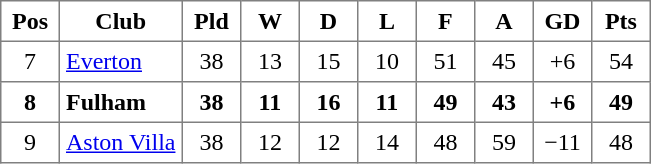<table class="toccolours" border="1" cellpadding="4" cellspacing="0" style="text-align:center; border-collapse: collapse; margin:0;">
<tr>
<th width=30>Pos</th>
<th>Club</th>
<th width=30>Pld</th>
<th width=30>W</th>
<th width=30>D</th>
<th width=30>L</th>
<th width=30>F</th>
<th width=30>A</th>
<th width=30>GD</th>
<th width=30>Pts</th>
</tr>
<tr>
<td>7</td>
<td align=left><a href='#'>Everton</a></td>
<td>38</td>
<td>13</td>
<td>15</td>
<td>10</td>
<td>51</td>
<td>45</td>
<td>+6</td>
<td>54</td>
</tr>
<tr>
<td><strong>8</strong></td>
<td align=left><strong>Fulham</strong></td>
<td><strong>38</strong></td>
<td><strong>11</strong></td>
<td><strong>16</strong></td>
<td><strong>11</strong></td>
<td><strong>49</strong></td>
<td><strong>43</strong></td>
<td><strong>+6</strong></td>
<td><strong>49</strong></td>
</tr>
<tr>
<td>9</td>
<td align=left><a href='#'>Aston Villa</a></td>
<td>38</td>
<td>12</td>
<td>12</td>
<td>14</td>
<td>48</td>
<td>59</td>
<td>−11</td>
<td>48</td>
</tr>
</table>
